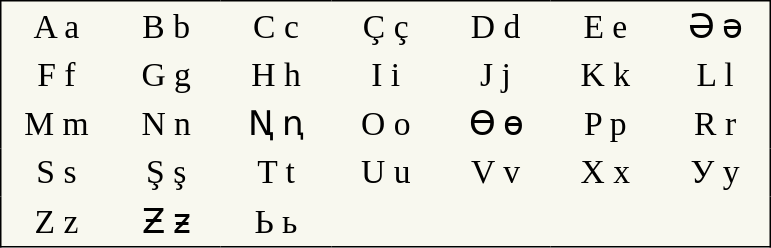<table style="font-family:Arial Unicode MS; font-size:1.4em; border-color:#000000; border-width:1px; border-style:solid; border-collapse:collapse; background-color:#F8F8EF">
<tr>
<td style="width:3em; text-align:center; padding: 3px;">A a</td>
<td style="width:3em; text-align:center; padding: 3px;">B b</td>
<td style="width:3em; text-align:center; padding: 3px;">C c</td>
<td style="width:3em; text-align:center; padding: 3px;">Ç ç</td>
<td style="width:3em; text-align:center; padding: 3px;">D d</td>
<td style="width:3em; text-align:center; padding: 3px;">E e</td>
<td style="width:3em; text-align:center; padding: 3px;">Ə ə</td>
</tr>
<tr>
<td style="width:3em; text-align:center; padding: 3px;">F f</td>
<td style="width:3em; text-align:center; padding: 3px;">G g</td>
<td style="width:3em; text-align:center; padding: 3px;">H h</td>
<td style="width:3em; text-align:center; padding: 3px;">I i</td>
<td style="width:3em; text-align:center; padding: 3px;">J j</td>
<td style="width:3em; text-align:center; padding: 3px;">K k</td>
<td style="width:3em; text-align:center; padding: 3px;">L l</td>
</tr>
<tr>
<td style="width:3em; text-align:center; padding: 3px;">M m</td>
<td style="width:3em; text-align:center; padding: 3px;">N n</td>
<td style="width:3em; text-align:center; padding: 3px;">Ꞑ ꞑ</td>
<td style="width:3em; text-align:center; padding: 3px;">O o</td>
<td style="width:3em; text-align:center; padding: 3px;">Ө ө</td>
<td style="width:3em; text-align:center; padding: 3px;">P p</td>
<td style="width:3em; text-align:center; padding: 3px;">R r</td>
</tr>
<tr>
<td style="width:3em; text-align:center; padding: 3px;">S s</td>
<td style="width:3em; text-align:center; padding: 3px;">Ş ş</td>
<td style="width:3em; text-align:center; padding: 3px;">T t</td>
<td style="width:3em; text-align:center; padding: 3px;">U u</td>
<td style="width:3em; text-align:center; padding: 3px;">V v</td>
<td style="width:3em; text-align:center; padding: 3px;">X x</td>
<td style="width:3em; text-align:center; padding: 3px;">У у</td>
</tr>
<tr>
<td style="width:3em; text-align:center; padding: 3px;">Z z</td>
<td style="width:3em; text-align:center; padding: 3px;">Ƶ ƶ</td>
<td style="width:3em; text-align:center; padding: 3px;">Ь ь</td>
<td></td>
<td></td>
<td></td>
<td></td>
</tr>
</table>
